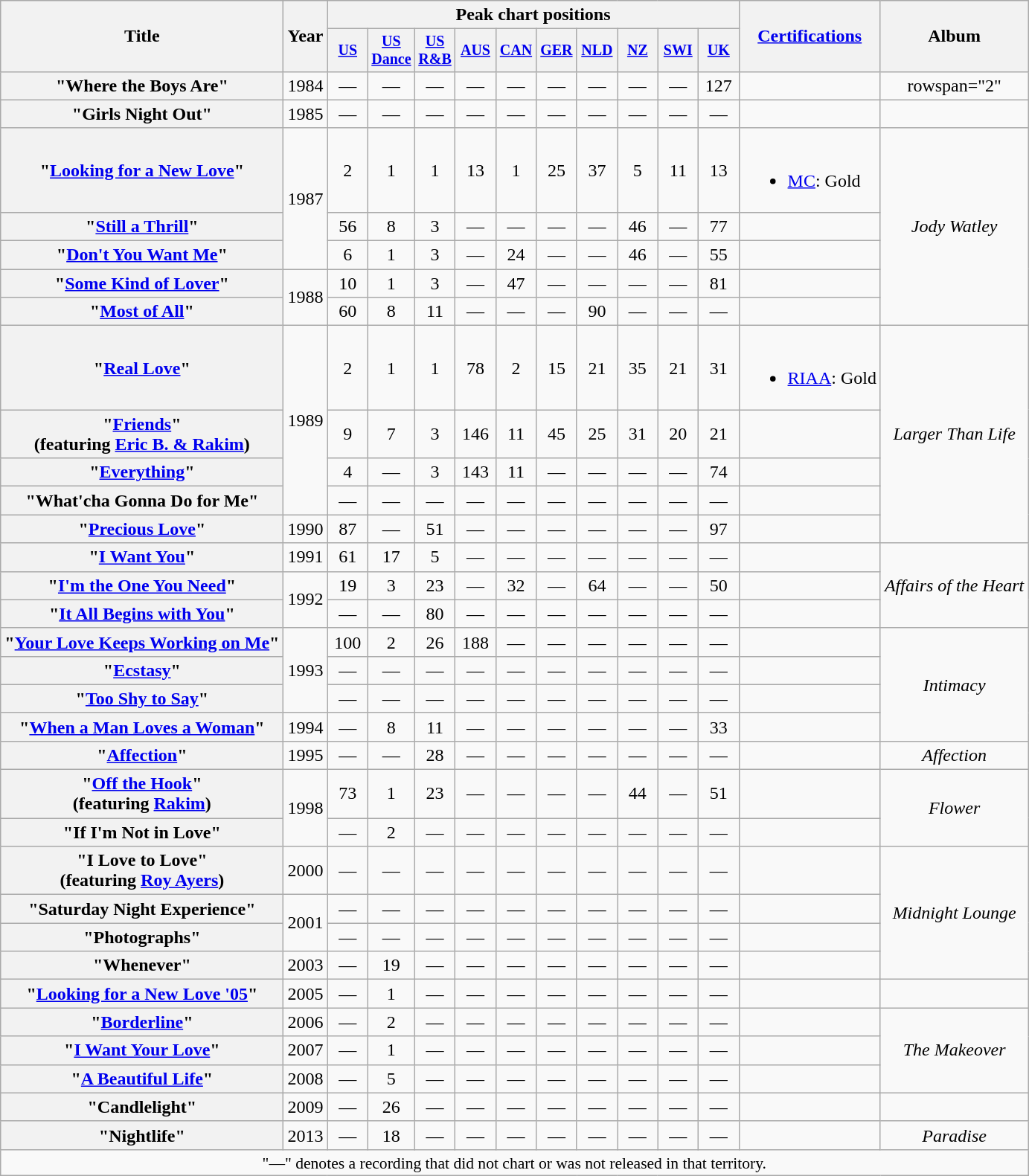<table class="wikitable plainrowheaders" style="text-align:center;">
<tr>
<th rowspan="2">Title</th>
<th rowspan="2">Year</th>
<th colspan="10">Peak chart positions</th>
<th rowspan="2"><a href='#'>Certifications</a></th>
<th rowspan="2">Album</th>
</tr>
<tr style="font-size:smaller;">
<th width="30"><a href='#'>US</a><br></th>
<th width="30"><a href='#'>US Dance</a><br></th>
<th width="30"><a href='#'>US R&B</a><br></th>
<th width="30"><a href='#'>AUS</a><br></th>
<th width="30"><a href='#'>CAN</a><br></th>
<th width="30"><a href='#'>GER</a><br></th>
<th width="30"><a href='#'>NLD</a><br></th>
<th width="30"><a href='#'>NZ</a><br></th>
<th width="30"><a href='#'>SWI</a><br></th>
<th width="30"><a href='#'>UK</a><br></th>
</tr>
<tr>
<th scope="row">"Where the Boys Are"</th>
<td>1984</td>
<td>—</td>
<td>—</td>
<td>—</td>
<td>—</td>
<td>—</td>
<td>—</td>
<td>—</td>
<td>—</td>
<td>—</td>
<td>127</td>
<td></td>
<td>rowspan="2" </td>
</tr>
<tr>
<th scope="row">"Girls Night Out"</th>
<td>1985</td>
<td>—</td>
<td>—</td>
<td>—</td>
<td>—</td>
<td>—</td>
<td>—</td>
<td>—</td>
<td>—</td>
<td>—</td>
<td>—</td>
<td></td>
</tr>
<tr>
<th scope="row">"<a href='#'>Looking for a New Love</a>"</th>
<td rowspan="3">1987</td>
<td>2</td>
<td>1</td>
<td>1</td>
<td>13</td>
<td>1</td>
<td>25</td>
<td>37</td>
<td>5</td>
<td>11</td>
<td>13</td>
<td align="left"><br><ul><li><a href='#'>MC</a>: Gold</li></ul></td>
<td rowspan="5"><em>Jody Watley</em></td>
</tr>
<tr>
<th scope="row">"<a href='#'>Still a Thrill</a>"</th>
<td>56</td>
<td>8</td>
<td>3</td>
<td>—</td>
<td>—</td>
<td>—</td>
<td>—</td>
<td>46</td>
<td>—</td>
<td>77</td>
<td></td>
</tr>
<tr>
<th scope="row">"<a href='#'>Don't You Want Me</a>"</th>
<td>6</td>
<td>1</td>
<td>3</td>
<td>—</td>
<td>24</td>
<td>—</td>
<td>—</td>
<td>46</td>
<td>—</td>
<td>55</td>
<td></td>
</tr>
<tr>
<th scope="row">"<a href='#'>Some Kind of Lover</a>"</th>
<td rowspan="2">1988</td>
<td>10</td>
<td>1</td>
<td>3</td>
<td>—</td>
<td>47</td>
<td>—</td>
<td>—</td>
<td>—</td>
<td>—</td>
<td>81</td>
<td></td>
</tr>
<tr>
<th scope="row">"<a href='#'>Most of All</a>"</th>
<td>60</td>
<td>8</td>
<td>11</td>
<td>—</td>
<td>—</td>
<td>—</td>
<td>90</td>
<td>—</td>
<td>—</td>
<td>—</td>
<td></td>
</tr>
<tr>
<th scope="row">"<a href='#'>Real Love</a>"</th>
<td rowspan="4">1989</td>
<td>2</td>
<td>1</td>
<td>1</td>
<td>78</td>
<td>2</td>
<td>15</td>
<td>21</td>
<td>35</td>
<td>21</td>
<td>31</td>
<td align="left"><br><ul><li><a href='#'>RIAA</a>: Gold</li></ul></td>
<td rowspan="5"><em>Larger Than Life</em></td>
</tr>
<tr>
<th scope="row">"<a href='#'>Friends</a>"<br><span>(featuring <a href='#'>Eric B. & Rakim</a>)</span></th>
<td>9</td>
<td>7</td>
<td>3</td>
<td>146</td>
<td>11</td>
<td>45</td>
<td>25</td>
<td>31</td>
<td>20</td>
<td>21</td>
<td></td>
</tr>
<tr>
<th scope="row">"<a href='#'>Everything</a>"</th>
<td>4</td>
<td>—</td>
<td>3</td>
<td>143</td>
<td>11</td>
<td>—</td>
<td>—</td>
<td>—</td>
<td>—</td>
<td>74</td>
<td></td>
</tr>
<tr>
<th scope="row">"What'cha Gonna Do for Me"</th>
<td>—</td>
<td>—</td>
<td>—</td>
<td>—</td>
<td>—</td>
<td>—</td>
<td>—</td>
<td>—</td>
<td>—</td>
<td>—</td>
<td></td>
</tr>
<tr>
<th scope="row">"<a href='#'>Precious Love</a>"</th>
<td>1990</td>
<td>87</td>
<td>—</td>
<td>51</td>
<td>—</td>
<td>—</td>
<td>—</td>
<td>—</td>
<td>—</td>
<td>—</td>
<td>97</td>
<td></td>
</tr>
<tr>
<th scope="row">"<a href='#'>I Want You</a>"</th>
<td>1991</td>
<td>61</td>
<td>17</td>
<td>5</td>
<td>—</td>
<td>—</td>
<td>—</td>
<td>—</td>
<td>—</td>
<td>—</td>
<td>—</td>
<td></td>
<td rowspan="3"><em>Affairs of the Heart</em></td>
</tr>
<tr>
<th scope="row">"<a href='#'>I'm the One You Need</a>"</th>
<td rowspan="2">1992</td>
<td>19</td>
<td>3</td>
<td>23</td>
<td>—</td>
<td>32</td>
<td>—</td>
<td>64</td>
<td>—</td>
<td>—</td>
<td>50</td>
<td></td>
</tr>
<tr>
<th scope="row">"<a href='#'>It All Begins with You</a>"</th>
<td>—</td>
<td>—</td>
<td>80</td>
<td>—</td>
<td>—</td>
<td>—</td>
<td>—</td>
<td>—</td>
<td>—</td>
<td>—</td>
<td></td>
</tr>
<tr>
<th scope="row">"<a href='#'>Your Love Keeps Working on Me</a>"</th>
<td rowspan="3">1993</td>
<td>100</td>
<td>2</td>
<td>26</td>
<td>188</td>
<td>—</td>
<td>—</td>
<td>—</td>
<td>—</td>
<td>—</td>
<td>—</td>
<td></td>
<td rowspan="4"><em>Intimacy</em></td>
</tr>
<tr>
<th scope="row">"<a href='#'>Ecstasy</a>"</th>
<td>—</td>
<td>—</td>
<td>—</td>
<td>—</td>
<td>—</td>
<td>—</td>
<td>—</td>
<td>—</td>
<td>—</td>
<td>—</td>
<td></td>
</tr>
<tr>
<th scope="row">"<a href='#'>Too Shy to Say</a>"</th>
<td>—</td>
<td>—</td>
<td>—</td>
<td>—</td>
<td>—</td>
<td>—</td>
<td>—</td>
<td>—</td>
<td>—</td>
<td>—</td>
<td></td>
</tr>
<tr>
<th scope="row">"<a href='#'>When a Man Loves a Woman</a>"</th>
<td>1994</td>
<td>—</td>
<td>8</td>
<td>11</td>
<td>—</td>
<td>—</td>
<td>—</td>
<td>—</td>
<td>—</td>
<td>—</td>
<td>33</td>
<td></td>
</tr>
<tr>
<th scope="row">"<a href='#'>Affection</a>"</th>
<td>1995</td>
<td>—</td>
<td>—</td>
<td>28</td>
<td>—</td>
<td>—</td>
<td>—</td>
<td>—</td>
<td>—</td>
<td>—</td>
<td>—</td>
<td></td>
<td><em>Affection</em></td>
</tr>
<tr>
<th scope="row">"<a href='#'>Off the Hook</a>"<br><span>(featuring <a href='#'>Rakim</a>)</span></th>
<td rowspan="2">1998</td>
<td>73</td>
<td>1</td>
<td>23</td>
<td>—</td>
<td>—</td>
<td>—</td>
<td>—</td>
<td>44</td>
<td>—</td>
<td>51</td>
<td></td>
<td rowspan="2"><em>Flower</em></td>
</tr>
<tr>
<th scope="row">"If I'm Not in Love"</th>
<td>—</td>
<td>2</td>
<td>—</td>
<td>—</td>
<td>—</td>
<td>—</td>
<td>—</td>
<td>—</td>
<td>—</td>
<td>—</td>
<td></td>
</tr>
<tr>
<th scope="row">"I Love to Love"<br><span>(featuring <a href='#'>Roy Ayers</a>)</span></th>
<td>2000</td>
<td>—</td>
<td>—</td>
<td>—</td>
<td>—</td>
<td>—</td>
<td>—</td>
<td>—</td>
<td>—</td>
<td>—</td>
<td>—</td>
<td></td>
<td rowspan="4"><em>Midnight Lounge</em></td>
</tr>
<tr>
<th scope="row">"Saturday Night Experience"</th>
<td rowspan="2">2001</td>
<td>—</td>
<td>—</td>
<td>—</td>
<td>—</td>
<td>—</td>
<td>—</td>
<td>—</td>
<td>—</td>
<td>—</td>
<td>—</td>
<td></td>
</tr>
<tr>
<th scope="row">"Photographs"</th>
<td>—</td>
<td>—</td>
<td>—</td>
<td>—</td>
<td>—</td>
<td>—</td>
<td>—</td>
<td>—</td>
<td>—</td>
<td>—</td>
<td></td>
</tr>
<tr>
<th scope="row">"Whenever"</th>
<td>2003</td>
<td>—</td>
<td>19</td>
<td>—</td>
<td>—</td>
<td>—</td>
<td>—</td>
<td>—</td>
<td>—</td>
<td>—</td>
<td>—</td>
<td></td>
</tr>
<tr>
<th scope="row">"<a href='#'>Looking for a New Love '05</a>"</th>
<td>2005</td>
<td>—</td>
<td>1</td>
<td>—</td>
<td>—</td>
<td>—</td>
<td>—</td>
<td>—</td>
<td>—</td>
<td>—</td>
<td>—</td>
<td></td>
<td></td>
</tr>
<tr>
<th scope="row">"<a href='#'>Borderline</a>"</th>
<td>2006</td>
<td>—</td>
<td>2</td>
<td>—</td>
<td>—</td>
<td>—</td>
<td>—</td>
<td>—</td>
<td>—</td>
<td>—</td>
<td>—</td>
<td></td>
<td rowspan="3"><em>The Makeover</em></td>
</tr>
<tr>
<th scope="row">"<a href='#'>I Want Your Love</a>"</th>
<td>2007</td>
<td>—</td>
<td>1</td>
<td>—</td>
<td>—</td>
<td>—</td>
<td>—</td>
<td>—</td>
<td>—</td>
<td>—</td>
<td>—</td>
<td></td>
</tr>
<tr>
<th scope="row">"<a href='#'>A Beautiful Life</a>"</th>
<td>2008</td>
<td>—</td>
<td>5</td>
<td>—</td>
<td>—</td>
<td>—</td>
<td>—</td>
<td>—</td>
<td>—</td>
<td>—</td>
<td>—</td>
<td></td>
</tr>
<tr>
<th scope="row">"Candlelight"</th>
<td>2009</td>
<td>—</td>
<td>26</td>
<td>—</td>
<td>—</td>
<td>—</td>
<td>—</td>
<td>—</td>
<td>—</td>
<td>—</td>
<td>—</td>
<td></td>
<td></td>
</tr>
<tr>
<th scope="row">"Nightlife"</th>
<td>2013</td>
<td>—</td>
<td>18</td>
<td>—</td>
<td>—</td>
<td>—</td>
<td>—</td>
<td>—</td>
<td>—</td>
<td>—</td>
<td>—</td>
<td></td>
<td><em>Paradise</em></td>
</tr>
<tr>
<td colspan="15" style="font-size:90%">"—" denotes a recording that did not chart or was not released in that territory.</td>
</tr>
</table>
